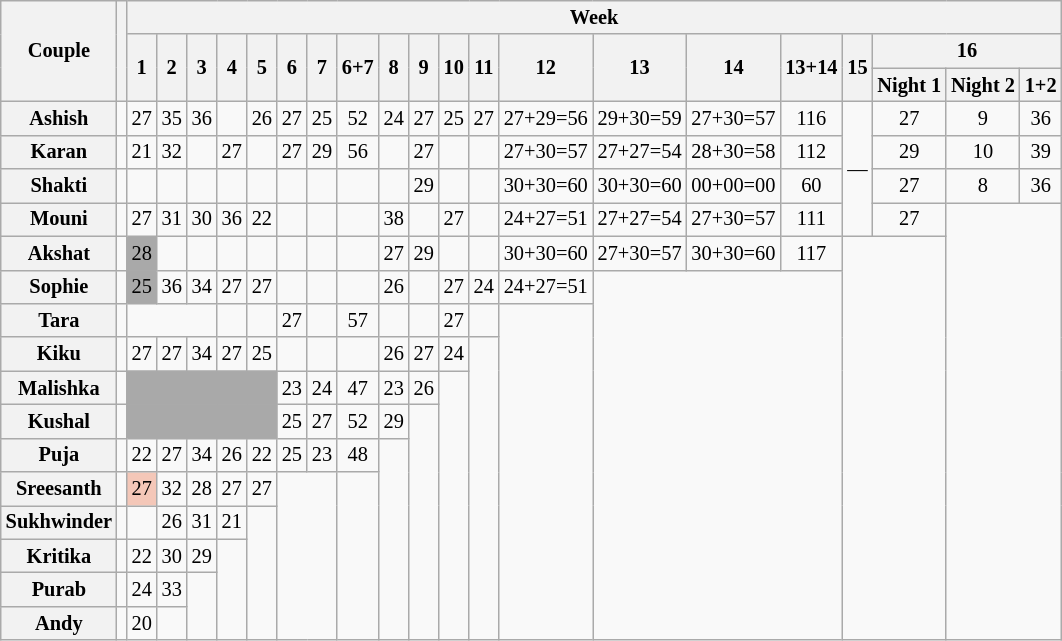<table class="wikitable sortable" style="text-align:center; font-size:85%">
<tr>
<th rowspan="3">Couple</th>
<th rowspan="3"></th>
<th colspan="20">Week</th>
</tr>
<tr>
<th rowspan="2">1</th>
<th rowspan="2">2</th>
<th rowspan="2">3</th>
<th rowspan="2">4</th>
<th rowspan="2">5</th>
<th rowspan="2">6</th>
<th rowspan="2">7</th>
<th rowspan="2">6+7</th>
<th rowspan="2">8</th>
<th rowspan="2">9</th>
<th rowspan="2">10</th>
<th rowspan="2">11</th>
<th rowspan="2">12</th>
<th rowspan="2">13</th>
<th rowspan="2">14</th>
<th rowspan="2">13+14</th>
<th rowspan="2">15</th>
<th colspan="3">16</th>
</tr>
<tr>
<th>Night 1</th>
<th>Night 2</th>
<th>1+2</th>
</tr>
<tr>
<th scope="row">Ashish</th>
<td></td>
<td>27</td>
<td>35</td>
<td>36</td>
<td><strong></strong></td>
<td>26</td>
<td>27</td>
<td>25</td>
<td>52</td>
<td>24</td>
<td>27</td>
<td>25</td>
<td>27</td>
<td>27+29=56</td>
<td>29+30=59</td>
<td>27+30=57</td>
<td>116</td>
<td rowspan="4">—</td>
<td>27</td>
<td>9</td>
<td>36</td>
</tr>
<tr>
<th scope="row">Karan</th>
<td></td>
<td>21</td>
<td>32</td>
<td><strong></strong></td>
<td>27</td>
<td><strong></strong></td>
<td>27</td>
<td>29</td>
<td>56</td>
<td><strong></strong></td>
<td>27</td>
<td><strong></strong></td>
<td><strong></strong></td>
<td>27+30=57</td>
<td>27+27=54</td>
<td>28+30=58</td>
<td>112</td>
<td>29</td>
<td>10</td>
<td>39</td>
</tr>
<tr>
<th scope="row">Shakti</th>
<td></td>
<td><strong></strong></td>
<td><strong></strong></td>
<td><strong></strong></td>
<td><strong></strong></td>
<td><strong></strong></td>
<td><strong></strong></td>
<td><strong></strong></td>
<td><strong></strong></td>
<td><strong></strong></td>
<td>29</td>
<td><strong></strong></td>
<td><strong></strong></td>
<td>30+30=60</td>
<td>30+30=60</td>
<td>00+00=00</td>
<td>60</td>
<td>27</td>
<td>8</td>
<td>36</td>
</tr>
<tr>
<th scope="row">Mouni</th>
<td></td>
<td>27</td>
<td>31</td>
<td>30</td>
<td>36</td>
<td>22</td>
<td><strong></strong></td>
<td><strong></strong></td>
<td><strong></strong></td>
<td>38</td>
<td><strong></strong></td>
<td>27</td>
<td><strong></strong></td>
<td>24+27=51</td>
<td>27+27=54</td>
<td>27+30=57</td>
<td>111</td>
<td>27</td>
<td colspan="2" rowspan="13"></td>
</tr>
<tr>
<th scope="row">Akshat</th>
<td></td>
<td bgcolor="darkgrey">28</td>
<td><strong></strong></td>
<td><strong></strong></td>
<td><strong></strong></td>
<td><strong></strong></td>
<td><strong></strong></td>
<td><strong></strong></td>
<td><strong></strong></td>
<td>27</td>
<td>29</td>
<td><strong></strong></td>
<td><em></em><span><strong></strong></span></td>
<td>30+30=60</td>
<td>27+30=57</td>
<td>30+30=60</td>
<td>117</td>
<td colspan="2" rowspan="12"></td>
</tr>
<tr>
<th scope="row">Sophie</th>
<td></td>
<td bgcolor="darkgrey">25</td>
<td>36</td>
<td>34</td>
<td>27</td>
<td>27</td>
<td><strong></strong></td>
<td><strong></strong></td>
<td><strong></strong></td>
<td>26</td>
<td><strong></strong></td>
<td>27</td>
<td>24</td>
<td>24+27=51</td>
<td colspan="3" rowspan="11"></td>
</tr>
<tr>
<th scope="row">Tara</th>
<td></td>
<td colspan="3"></td>
<td></td>
<td></td>
<td>27</td>
<td><strong></strong></td>
<td>57</td>
<td><strong></strong></td>
<td><strong></strong></td>
<td>27</td>
<td><strong></strong></td>
<td rowspan="10"></td>
</tr>
<tr>
<th scope="row">Kiku</th>
<td></td>
<td>27</td>
<td>27</td>
<td>34</td>
<td>27</td>
<td>25</td>
<td><em></em></td>
<td><em></em></td>
<td><em></em></td>
<td>26</td>
<td>27</td>
<td>24</td>
<td rowspan="9"></td>
</tr>
<tr>
<th>Malishka</th>
<td></td>
<td colspan="5" bgcolor="darkgrey"></td>
<td>23</td>
<td>24</td>
<td>47</td>
<td>23</td>
<td>26</td>
<td rowspan="8"></td>
</tr>
<tr>
<th scope="row">Kushal</th>
<td></td>
<td colspan="5" bgcolor="darkgrey"></td>
<td>25</td>
<td>27</td>
<td>52</td>
<td>29</td>
<td rowspan="7"></td>
</tr>
<tr>
<th>Puja</th>
<td></td>
<td>22</td>
<td>27</td>
<td>34</td>
<td>26</td>
<td>22</td>
<td>25</td>
<td>23</td>
<td>48</td>
<td rowspan="6"></td>
</tr>
<tr>
<th>Sreesanth</th>
<td></td>
<td bgcolor="#f4c7b8">27</td>
<td>32</td>
<td>28</td>
<td>27</td>
<td>27</td>
<td colspan="2" rowspan="5"></td>
<td rowspan="5"></td>
</tr>
<tr>
<th>Sukhwinder</th>
<td></td>
<td><em></em></td>
<td>26</td>
<td>31</td>
<td>21</td>
<td rowspan="4"></td>
</tr>
<tr>
<th>Kritika</th>
<td></td>
<td>22</td>
<td>30</td>
<td>29</td>
<td rowspan="3"></td>
</tr>
<tr>
<th>Purab</th>
<td></td>
<td>24</td>
<td>33</td>
<td rowspan="2"></td>
</tr>
<tr>
<th>Andy</th>
<td></td>
<td>20</td>
<td></td>
</tr>
</table>
